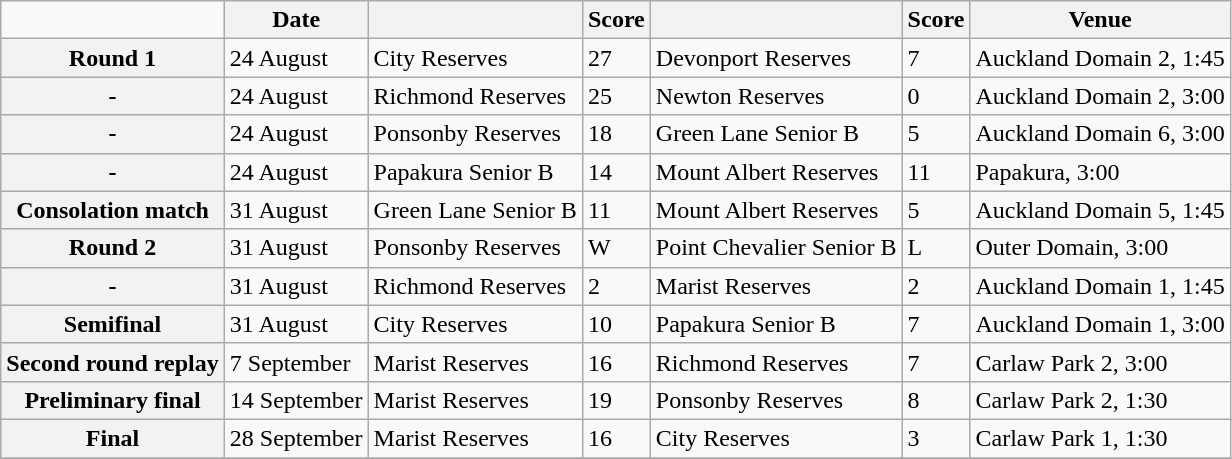<table class="wikitable mw-collapsible">
<tr>
<td></td>
<th scope="col">Date</th>
<th scope="col"></th>
<th scope="col">Score</th>
<th scope="col"></th>
<th scope="col">Score</th>
<th scope="col">Venue</th>
</tr>
<tr>
<th scope="row">Round 1</th>
<td>24 August</td>
<td>City Reserves</td>
<td>27</td>
<td>Devonport Reserves</td>
<td>7</td>
<td>Auckland Domain 2, 1:45</td>
</tr>
<tr>
<th scope="row">-</th>
<td>24 August</td>
<td>Richmond Reserves</td>
<td>25</td>
<td>Newton Reserves</td>
<td>0</td>
<td>Auckland Domain 2, 3:00</td>
</tr>
<tr>
<th scope="row">-</th>
<td>24 August</td>
<td>Ponsonby Reserves</td>
<td>18</td>
<td>Green Lane Senior B</td>
<td>5</td>
<td>Auckland Domain 6, 3:00</td>
</tr>
<tr>
<th scope="row">-</th>
<td>24 August</td>
<td>Papakura Senior B</td>
<td>14</td>
<td>Mount Albert Reserves</td>
<td>11</td>
<td>Papakura, 3:00</td>
</tr>
<tr>
<th scope="row">Consolation match</th>
<td>31 August</td>
<td>Green Lane Senior B</td>
<td>11</td>
<td>Mount Albert Reserves</td>
<td>5</td>
<td>Auckland Domain 5, 1:45</td>
</tr>
<tr>
<th scope="row">Round 2</th>
<td>31 August</td>
<td>Ponsonby Reserves</td>
<td>W</td>
<td>Point Chevalier Senior B</td>
<td>L</td>
<td>Outer Domain, 3:00</td>
</tr>
<tr>
<th scope="row">-</th>
<td>31 August</td>
<td>Richmond Reserves</td>
<td>2</td>
<td>Marist Reserves</td>
<td>2</td>
<td>Auckland Domain 1, 1:45</td>
</tr>
<tr>
<th scope="row">Semifinal</th>
<td>31 August</td>
<td>City Reserves</td>
<td>10</td>
<td>Papakura Senior B</td>
<td>7</td>
<td>Auckland Domain 1, 3:00</td>
</tr>
<tr>
<th scope="row">Second round replay</th>
<td>7 September</td>
<td>Marist Reserves</td>
<td>16</td>
<td>Richmond Reserves</td>
<td>7</td>
<td>Carlaw Park 2, 3:00</td>
</tr>
<tr>
<th scope="row">Preliminary final</th>
<td>14 September</td>
<td>Marist Reserves</td>
<td>19</td>
<td>Ponsonby Reserves</td>
<td>8</td>
<td>Carlaw Park 2, 1:30</td>
</tr>
<tr>
<th scope="row">Final</th>
<td>28 September</td>
<td>Marist Reserves</td>
<td>16</td>
<td>City Reserves</td>
<td>3</td>
<td>Carlaw Park 1, 1:30</td>
</tr>
<tr>
</tr>
</table>
